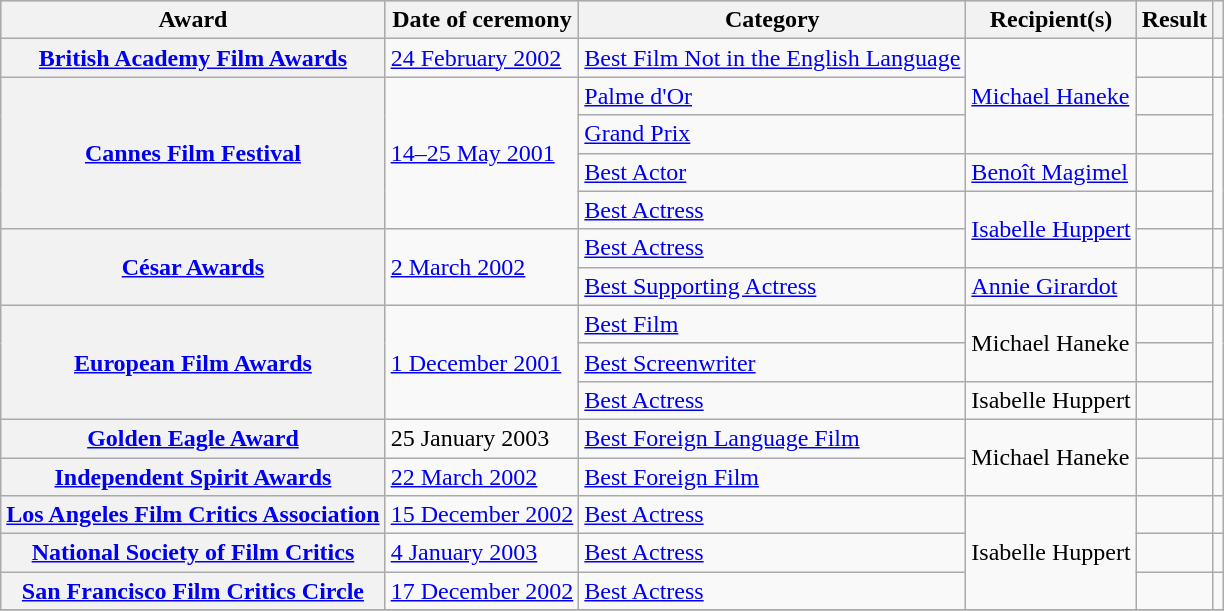<table class="wikitable plainrowheaders sortable">
<tr style="background:#ccc; text-align:center;">
<th scope="col">Award</th>
<th scope="col">Date of ceremony</th>
<th scope="col">Category</th>
<th scope="col">Recipient(s)</th>
<th scope="col">Result</th>
<th scope="col" class="unsortable"></th>
</tr>
<tr>
<th scope="row"><a href='#'>British Academy Film Awards</a></th>
<td><a href='#'>24 February 2002</a></td>
<td><a href='#'>Best Film Not in the English Language</a></td>
<td rowspan="3"><a href='#'>Michael Haneke</a></td>
<td></td>
<td></td>
</tr>
<tr>
<th scope="row" rowspan="4"><a href='#'>Cannes Film Festival</a></th>
<td rowspan="4"><a href='#'>14–25 May 2001</a></td>
<td><a href='#'>Palme d'Or</a></td>
<td></td>
<td rowspan="4"></td>
</tr>
<tr>
<td><a href='#'>Grand Prix</a></td>
<td></td>
</tr>
<tr>
<td><a href='#'>Best Actor</a></td>
<td><a href='#'>Benoît Magimel</a></td>
<td></td>
</tr>
<tr>
<td><a href='#'>Best Actress</a></td>
<td rowspan="2"><a href='#'>Isabelle Huppert</a></td>
<td></td>
</tr>
<tr>
<th scope="row" rowspan=2><a href='#'>César Awards</a></th>
<td rowspan="2"><a href='#'>2 March 2002</a></td>
<td><a href='#'>Best Actress</a></td>
<td></td>
<td></td>
</tr>
<tr>
<td><a href='#'>Best Supporting Actress</a></td>
<td><a href='#'>Annie Girardot</a></td>
<td></td>
<td></td>
</tr>
<tr>
<th scope="row" rowspan=3><a href='#'>European Film Awards</a></th>
<td rowspan="3"><a href='#'>1 December 2001</a></td>
<td><a href='#'>Best Film</a></td>
<td rowspan="2">Michael Haneke</td>
<td></td>
<td rowspan="3"></td>
</tr>
<tr>
<td><a href='#'>Best Screenwriter</a></td>
<td></td>
</tr>
<tr>
<td><a href='#'>Best Actress</a></td>
<td>Isabelle Huppert</td>
<td></td>
</tr>
<tr>
<th scope="row"><a href='#'>Golden Eagle Award</a></th>
<td>25 January 2003</td>
<td><a href='#'>Best Foreign Language Film</a></td>
<td rowspan="2">Michael Haneke</td>
<td></td>
<td></td>
</tr>
<tr>
<th scope="row"><a href='#'>Independent Spirit Awards</a></th>
<td><a href='#'>22 March 2002</a></td>
<td><a href='#'>Best Foreign Film</a></td>
<td></td>
<td></td>
</tr>
<tr>
<th scope="row"><a href='#'>Los Angeles Film Critics Association</a></th>
<td><a href='#'>15 December 2002</a></td>
<td><a href='#'>Best Actress</a></td>
<td rowspan="3">Isabelle Huppert</td>
<td></td>
<td></td>
</tr>
<tr>
<th scope="row"><a href='#'>National Society of Film Critics</a></th>
<td><a href='#'>4 January 2003</a></td>
<td><a href='#'>Best Actress</a></td>
<td></td>
<td></td>
</tr>
<tr>
<th scope="row"><a href='#'>San Francisco Film Critics Circle</a></th>
<td><a href='#'>17 December 2002</a></td>
<td><a href='#'>Best Actress</a></td>
<td></td>
<td></td>
</tr>
<tr>
</tr>
</table>
